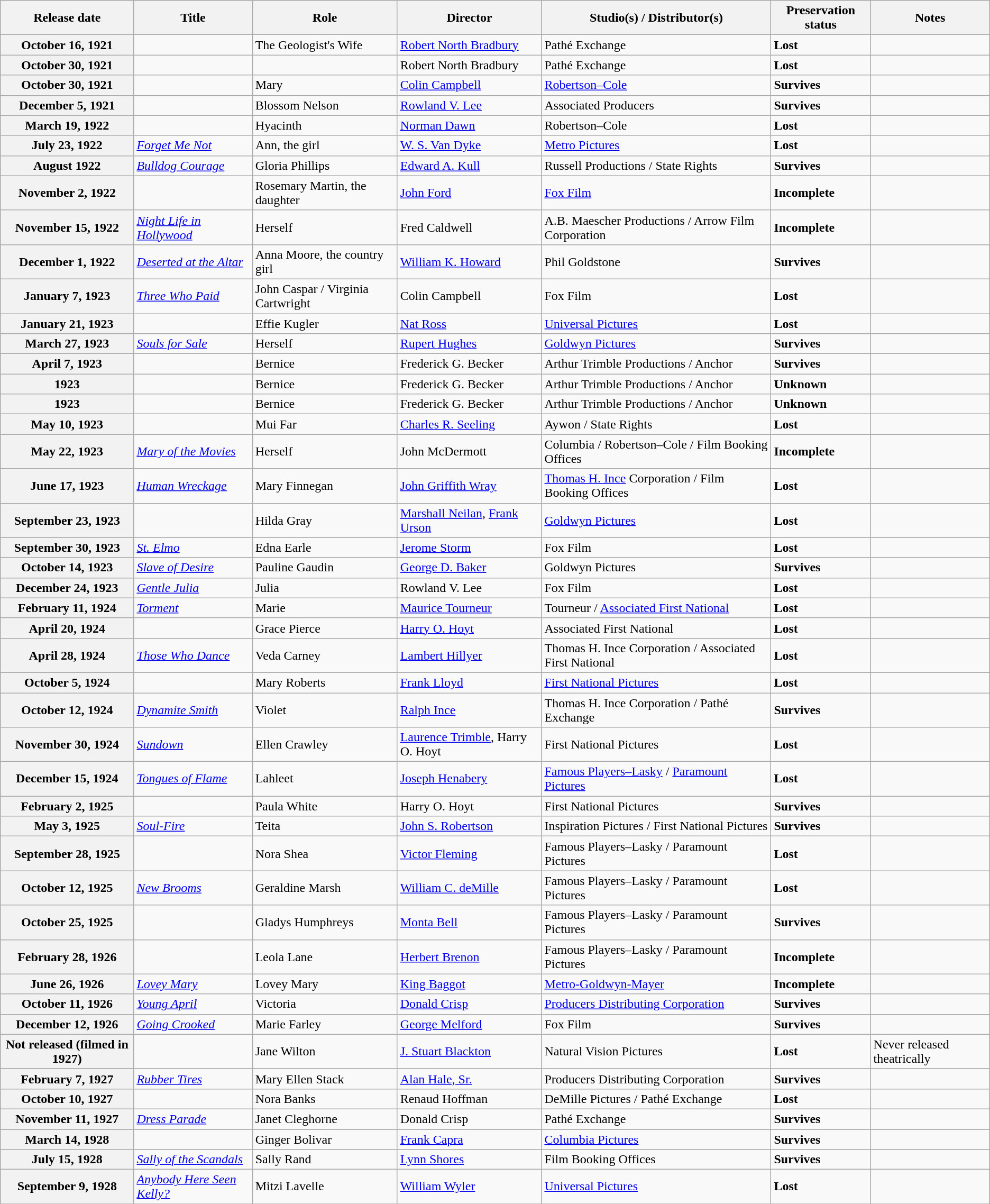<table class="wikitable plainrowheaders sortable">
<tr>
<th scope="col">Release date</th>
<th scope="col">Title</th>
<th scope="col">Role</th>
<th scope="col">Director</th>
<th scope="col">Studio(s) / Distributor(s)</th>
<th scope="col">Preservation status</th>
<th scope="col" class="unsortable">Notes</th>
</tr>
<tr>
<th scope="row">October 16, 1921</th>
<td><em></em></td>
<td>The Geologist's Wife</td>
<td><a href='#'>Robert North Bradbury</a></td>
<td>Pathé Exchange</td>
<td><strong>Lost</strong></td>
<td></td>
</tr>
<tr>
<th scope="row">October 30, 1921</th>
<td><em></em></td>
<td></td>
<td>Robert North Bradbury</td>
<td>Pathé Exchange</td>
<td><strong>Lost</strong></td>
<td></td>
</tr>
<tr>
<th scope="row">October 30, 1921</th>
<td><em></em></td>
<td>Mary</td>
<td><a href='#'>Colin Campbell</a></td>
<td><a href='#'>Robertson–Cole</a></td>
<td><strong>Survives</strong></td>
<td></td>
</tr>
<tr>
<th scope="row">December 5, 1921</th>
<td><em></em></td>
<td>Blossom Nelson</td>
<td><a href='#'>Rowland V. Lee</a></td>
<td>Associated Producers</td>
<td><strong>Survives</strong></td>
<td></td>
</tr>
<tr>
<th scope="row">March 19, 1922</th>
<td><em></em></td>
<td>Hyacinth</td>
<td><a href='#'>Norman Dawn</a></td>
<td>Robertson–Cole</td>
<td><strong>Lost</strong></td>
<td></td>
</tr>
<tr>
<th scope="row">July 23, 1922</th>
<td><em><a href='#'>Forget Me Not</a></em></td>
<td>Ann, the girl</td>
<td><a href='#'>W. S. Van Dyke</a></td>
<td><a href='#'>Metro Pictures</a></td>
<td><strong>Lost</strong></td>
<td></td>
</tr>
<tr>
<th scope="row">August 1922</th>
<td><em><a href='#'>Bulldog Courage</a></em></td>
<td>Gloria Phillips</td>
<td><a href='#'>Edward A. Kull</a></td>
<td>Russell Productions / State Rights</td>
<td><strong>Survives</strong></td>
<td></td>
</tr>
<tr>
<th scope="row">November 2, 1922</th>
<td><em></em></td>
<td>Rosemary Martin, the daughter</td>
<td><a href='#'>John Ford</a></td>
<td><a href='#'>Fox Film</a></td>
<td><strong>Incomplete</strong></td>
<td></td>
</tr>
<tr>
<th scope="row">November 15, 1922</th>
<td><em><a href='#'>Night Life in Hollywood</a></em></td>
<td>Herself</td>
<td>Fred Caldwell</td>
<td>A.B. Maescher Productions / Arrow Film Corporation</td>
<td><strong>Incomplete</strong></td>
<td></td>
</tr>
<tr>
<th scope="row">December 1, 1922</th>
<td><em><a href='#'>Deserted at the Altar</a></em></td>
<td>Anna Moore, the country girl</td>
<td><a href='#'>William K. Howard</a></td>
<td>Phil Goldstone</td>
<td><strong>Survives</strong></td>
<td></td>
</tr>
<tr>
<th scope="row">January 7, 1923</th>
<td><em><a href='#'>Three Who Paid</a></em></td>
<td>John Caspar / Virginia Cartwright</td>
<td>Colin Campbell</td>
<td>Fox Film</td>
<td><strong>Lost</strong></td>
<td></td>
</tr>
<tr>
<th scope="row">January 21, 1923</th>
<td><em></em></td>
<td>Effie Kugler</td>
<td><a href='#'>Nat Ross</a></td>
<td><a href='#'>Universal Pictures</a></td>
<td><strong>Lost</strong></td>
<td></td>
</tr>
<tr>
<th scope="row">March 27, 1923</th>
<td><em><a href='#'>Souls for Sale</a></em></td>
<td>Herself</td>
<td><a href='#'>Rupert Hughes</a></td>
<td><a href='#'>Goldwyn Pictures</a></td>
<td><strong>Survives</strong></td>
<td></td>
</tr>
<tr>
<th scope="row">April 7, 1923</th>
<td><em></em></td>
<td>Bernice</td>
<td>Frederick G. Becker</td>
<td>Arthur Trimble Productions / Anchor</td>
<td><strong>Survives</strong></td>
<td></td>
</tr>
<tr>
<th scope="row">1923</th>
<td><em></em></td>
<td>Bernice</td>
<td>Frederick G. Becker</td>
<td>Arthur Trimble Productions / Anchor</td>
<td><strong>Unknown</strong></td>
<td></td>
</tr>
<tr>
<th scope="row">1923</th>
<td><em></em></td>
<td>Bernice</td>
<td>Frederick G. Becker</td>
<td>Arthur Trimble Productions / Anchor</td>
<td><strong>Unknown</strong></td>
<td></td>
</tr>
<tr>
<th scope="row">May 10, 1923</th>
<td><em></em></td>
<td>Mui Far</td>
<td><a href='#'>Charles R. Seeling</a></td>
<td>Aywon / State Rights</td>
<td><strong>Lost</strong></td>
<td></td>
</tr>
<tr>
<th scope="row">May 22, 1923</th>
<td><em><a href='#'>Mary of the Movies</a></em></td>
<td>Herself</td>
<td>John McDermott</td>
<td>Columbia / Robertson–Cole / Film Booking Offices</td>
<td><strong>Incomplete</strong></td>
<td></td>
</tr>
<tr>
<th scope="row">June 17, 1923</th>
<td><em><a href='#'>Human Wreckage</a></em></td>
<td>Mary Finnegan</td>
<td><a href='#'>John Griffith Wray</a></td>
<td><a href='#'>Thomas H. Ince</a> Corporation / Film Booking Offices</td>
<td><strong>Lost</strong></td>
<td></td>
</tr>
<tr>
<th scope="row">September 23, 1923</th>
<td><em></em></td>
<td>Hilda Gray</td>
<td><a href='#'>Marshall Neilan</a>, <a href='#'>Frank Urson</a></td>
<td><a href='#'>Goldwyn Pictures</a></td>
<td><strong>Lost</strong></td>
<td></td>
</tr>
<tr>
<th scope="row">September 30, 1923</th>
<td><em><a href='#'>St. Elmo</a></em></td>
<td>Edna Earle</td>
<td><a href='#'>Jerome Storm</a></td>
<td>Fox Film</td>
<td><strong>Lost</strong></td>
<td></td>
</tr>
<tr>
<th scope="row">October 14, 1923</th>
<td><em><a href='#'>Slave of Desire</a></em></td>
<td>Pauline Gaudin</td>
<td><a href='#'>George D. Baker</a></td>
<td>Goldwyn Pictures</td>
<td><strong>Survives</strong></td>
<td></td>
</tr>
<tr>
<th scope="row">December 24, 1923</th>
<td><em><a href='#'>Gentle Julia</a></em></td>
<td>Julia</td>
<td>Rowland V. Lee</td>
<td>Fox Film</td>
<td><strong>Lost</strong></td>
<td></td>
</tr>
<tr>
<th scope="row">February 11, 1924</th>
<td><em><a href='#'>Torment</a></em></td>
<td>Marie</td>
<td><a href='#'>Maurice Tourneur</a></td>
<td>Tourneur / <a href='#'>Associated First National</a></td>
<td><strong>Lost</strong></td>
<td></td>
</tr>
<tr>
<th scope="row">April 20, 1924</th>
<td><em></em></td>
<td>Grace Pierce</td>
<td><a href='#'>Harry O. Hoyt</a></td>
<td>Associated First National</td>
<td><strong>Lost</strong></td>
<td></td>
</tr>
<tr>
<th scope="row">April 28, 1924</th>
<td><em><a href='#'>Those Who Dance</a></em></td>
<td>Veda Carney</td>
<td><a href='#'>Lambert Hillyer</a></td>
<td>Thomas H. Ince Corporation / Associated First National</td>
<td><strong>Lost</strong></td>
<td></td>
</tr>
<tr>
<th scope="row">October 5, 1924</th>
<td><em></em></td>
<td>Mary Roberts</td>
<td><a href='#'>Frank Lloyd</a></td>
<td><a href='#'>First National Pictures</a></td>
<td><strong>Lost</strong></td>
<td></td>
</tr>
<tr>
<th scope="row">October 12, 1924</th>
<td><em><a href='#'>Dynamite Smith</a></em></td>
<td>Violet</td>
<td><a href='#'>Ralph Ince</a></td>
<td>Thomas H. Ince Corporation / Pathé Exchange</td>
<td><strong>Survives</strong></td>
<td></td>
</tr>
<tr>
<th scope="row">November 30, 1924</th>
<td><em><a href='#'>Sundown</a></em></td>
<td>Ellen Crawley</td>
<td><a href='#'>Laurence Trimble</a>, Harry O. Hoyt</td>
<td>First National Pictures</td>
<td><strong>Lost</strong></td>
<td></td>
</tr>
<tr>
<th scope="row">December 15, 1924</th>
<td><em><a href='#'>Tongues of Flame</a></em></td>
<td>Lahleet</td>
<td><a href='#'>Joseph Henabery</a></td>
<td><a href='#'>Famous Players–Lasky</a> / <a href='#'>Paramount Pictures</a></td>
<td><strong>Lost</strong></td>
<td></td>
</tr>
<tr>
<th scope="row">February 2, 1925</th>
<td><em></em></td>
<td>Paula White</td>
<td>Harry O. Hoyt</td>
<td>First National Pictures</td>
<td><strong>Survives</strong></td>
<td></td>
</tr>
<tr>
<th scope="row">May 3, 1925</th>
<td><em><a href='#'>Soul-Fire</a></em></td>
<td>Teita</td>
<td><a href='#'>John S. Robertson</a></td>
<td>Inspiration Pictures / First National Pictures</td>
<td><strong>Survives</strong></td>
<td></td>
</tr>
<tr>
<th scope="row">September 28, 1925</th>
<td><em></em></td>
<td>Nora Shea</td>
<td><a href='#'>Victor Fleming</a></td>
<td>Famous Players–Lasky / Paramount Pictures</td>
<td><strong>Lost</strong></td>
<td></td>
</tr>
<tr>
<th scope="row">October 12, 1925</th>
<td><em><a href='#'>New Brooms</a></em></td>
<td>Geraldine Marsh</td>
<td><a href='#'>William C. deMille</a></td>
<td>Famous Players–Lasky / Paramount Pictures</td>
<td><strong>Lost</strong></td>
<td></td>
</tr>
<tr>
<th scope="row">October 25, 1925</th>
<td><em></em></td>
<td>Gladys Humphreys</td>
<td><a href='#'>Monta Bell</a></td>
<td>Famous Players–Lasky / Paramount Pictures</td>
<td><strong>Survives</strong></td>
<td></td>
</tr>
<tr>
<th scope="row">February 28, 1926</th>
<td><em></em></td>
<td>Leola Lane</td>
<td><a href='#'>Herbert Brenon</a></td>
<td>Famous Players–Lasky / Paramount Pictures</td>
<td><strong>Incomplete</strong></td>
<td></td>
</tr>
<tr>
<th scope="row">June 26, 1926</th>
<td><em><a href='#'>Lovey Mary</a></em></td>
<td>Lovey Mary</td>
<td><a href='#'>King Baggot</a></td>
<td><a href='#'>Metro-Goldwyn-Mayer</a></td>
<td><strong>Incomplete</strong></td>
<td></td>
</tr>
<tr>
<th scope="row">October 11, 1926</th>
<td><em><a href='#'>Young April</a></em></td>
<td>Victoria</td>
<td><a href='#'>Donald Crisp</a></td>
<td><a href='#'>Producers Distributing Corporation</a></td>
<td><strong>Survives</strong></td>
<td></td>
</tr>
<tr>
<th scope="row">December 12, 1926</th>
<td><em><a href='#'>Going Crooked</a></em></td>
<td>Marie Farley</td>
<td><a href='#'>George Melford</a></td>
<td>Fox Film</td>
<td><strong>Survives</strong></td>
<td></td>
</tr>
<tr>
<th scope="row">Not released (filmed in 1927)</th>
<td><em></em></td>
<td>Jane Wilton</td>
<td><a href='#'>J. Stuart Blackton</a></td>
<td>Natural Vision Pictures</td>
<td><strong>Lost</strong></td>
<td>Never released theatrically</td>
</tr>
<tr>
<th scope="row">February 7, 1927</th>
<td><em><a href='#'>Rubber Tires</a></em></td>
<td>Mary Ellen Stack</td>
<td><a href='#'>Alan Hale, Sr.</a></td>
<td>Producers Distributing Corporation</td>
<td><strong>Survives</strong></td>
<td></td>
</tr>
<tr>
<th scope="row">October 10, 1927</th>
<td><em></em></td>
<td>Nora Banks</td>
<td>Renaud Hoffman</td>
<td>DeMille Pictures / Pathé Exchange</td>
<td><strong>Lost</strong></td>
<td></td>
</tr>
<tr>
<th scope="row">November 11, 1927</th>
<td><em><a href='#'>Dress Parade</a></em></td>
<td>Janet Cleghorne</td>
<td>Donald Crisp</td>
<td>Pathé Exchange</td>
<td><strong>Survives</strong></td>
<td></td>
</tr>
<tr>
<th scope="row">March 14, 1928</th>
<td><em></em></td>
<td>Ginger Bolivar</td>
<td><a href='#'>Frank Capra</a></td>
<td><a href='#'>Columbia Pictures</a></td>
<td><strong>Survives</strong></td>
<td></td>
</tr>
<tr>
<th scope="row">July 15, 1928</th>
<td><em><a href='#'>Sally of the Scandals</a></em></td>
<td>Sally Rand</td>
<td><a href='#'>Lynn Shores</a></td>
<td>Film Booking Offices</td>
<td><strong>Survives</strong></td>
<td></td>
</tr>
<tr>
<th scope="row">September 9, 1928</th>
<td><em><a href='#'>Anybody Here Seen Kelly?</a></em></td>
<td>Mitzi Lavelle</td>
<td><a href='#'>William Wyler</a></td>
<td><a href='#'>Universal Pictures</a></td>
<td><strong>Lost</strong></td>
<td></td>
</tr>
<tr>
</tr>
</table>
